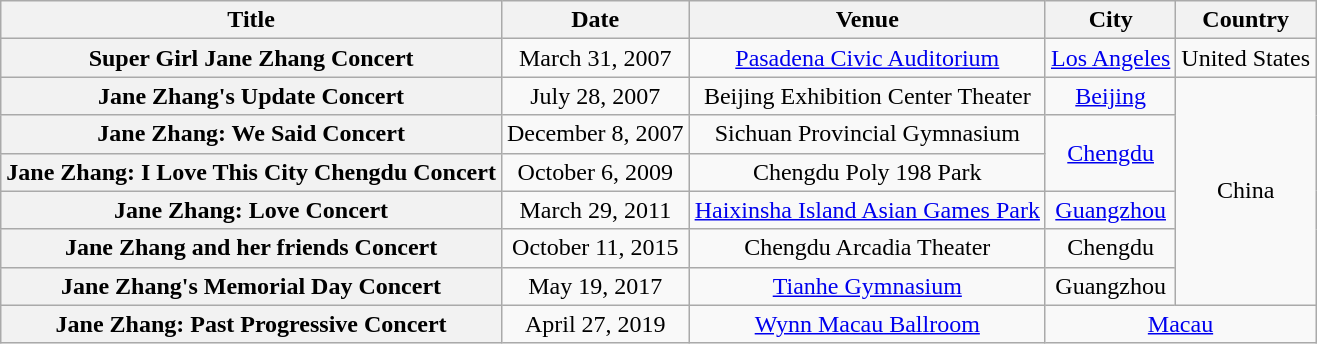<table class="wikitable sortable plainrowheaders" style="text-align:center;">
<tr>
<th>Title</th>
<th>Date</th>
<th>Venue</th>
<th>City</th>
<th>Country</th>
</tr>
<tr style="text-align:center;">
<th scope="row">Super Girl Jane Zhang Concert</th>
<td style="text-align:center;">March 31, 2007</td>
<td style="text-align:center;"><a href='#'>Pasadena Civic Auditorium</a></td>
<td><a href='#'>Los Angeles</a></td>
<td>United States</td>
</tr>
<tr>
<th scope="row">Jane Zhang's Update Concert</th>
<td style="text-align:center;">July 28, 2007</td>
<td style="text-align:center;">Beijing Exhibition Center Theater</td>
<td><a href='#'>Beijing</a></td>
<td rowspan="6">China</td>
</tr>
<tr>
<th scope="row">Jane Zhang: We Said Concert</th>
<td style="text-align:center;">December 8, 2007</td>
<td style="text-align:center;">Sichuan Provincial Gymnasium</td>
<td rowspan="2"><a href='#'>Chengdu</a></td>
</tr>
<tr>
<th scope="row">Jane Zhang: I Love This City Chengdu Concert</th>
<td style="text-align:center;">October 6, 2009</td>
<td style="text-align:center;">Chengdu Poly 198 Park</td>
</tr>
<tr>
<th scope="row">Jane Zhang: Love Concert</th>
<td style="text-align:center;">March 29, 2011</td>
<td style="text-align:center;"><a href='#'>Haixinsha Island Asian Games Park</a></td>
<td><a href='#'>Guangzhou</a></td>
</tr>
<tr>
<th scope="row">Jane Zhang and her friends Concert</th>
<td style="text-align:center;">October 11, 2015</td>
<td style="text-align:center;">Chengdu Arcadia Theater</td>
<td>Chengdu</td>
</tr>
<tr>
<th scope="row">Jane Zhang's Memorial Day Concert</th>
<td style="text-align:center;">May 19, 2017</td>
<td style="text-align:center;"><a href='#'>Tianhe Gymnasium</a></td>
<td>Guangzhou</td>
</tr>
<tr>
<th scope="row">Jane Zhang: Past Progressive Concert</th>
<td style="text-align:center;">April 27, 2019</td>
<td style="text-align:center;"><a href='#'>Wynn Macau Ballroom</a></td>
<td colspan="2"><a href='#'>Macau</a></td>
</tr>
</table>
